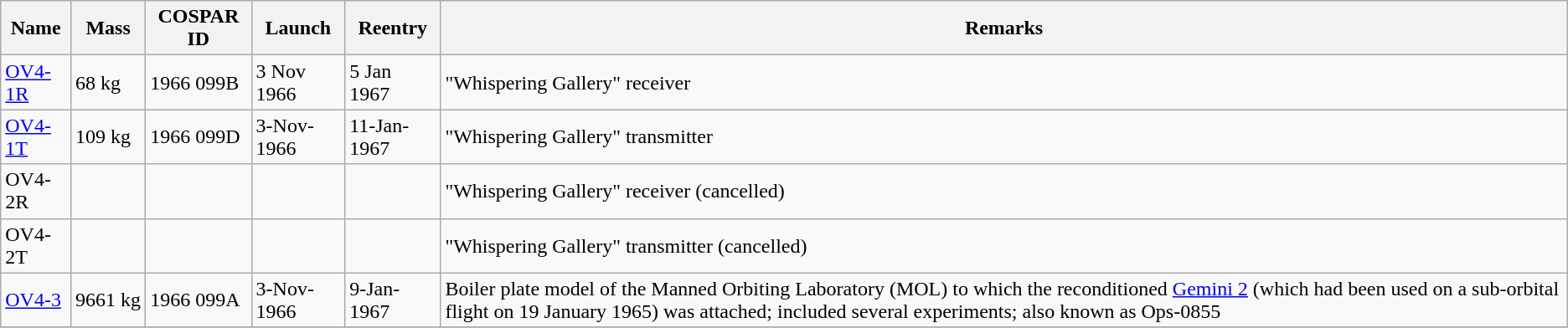<table class="wikitable" border="1">
<tr>
<th>Name</th>
<th>Mass</th>
<th>COSPAR ID</th>
<th>Launch</th>
<th>Reentry</th>
<th>Remarks</th>
</tr>
<tr>
<td><a href='#'>OV4-1R</a></td>
<td>68 kg</td>
<td>1966 099B</td>
<td>3 Nov 1966</td>
<td>5 Jan 1967</td>
<td>"Whispering Gallery" receiver</td>
</tr>
<tr>
<td><a href='#'>OV4-1T</a></td>
<td>109 kg</td>
<td>1966 099D</td>
<td>3-Nov-1966</td>
<td>11-Jan-1967</td>
<td>"Whispering Gallery" transmitter</td>
</tr>
<tr>
<td>OV4-2R</td>
<td></td>
<td></td>
<td></td>
<td></td>
<td>"Whispering Gallery" receiver (cancelled)</td>
</tr>
<tr>
<td>OV4-2T</td>
<td></td>
<td></td>
<td></td>
<td></td>
<td>"Whispering Gallery" transmitter (cancelled)</td>
</tr>
<tr>
<td><a href='#'>OV4-3</a></td>
<td>9661 kg</td>
<td>1966 099A</td>
<td>3-Nov-1966</td>
<td>9-Jan-1967</td>
<td>Boiler plate model of the Manned Orbiting Laboratory (MOL) to which the reconditioned <a href='#'>Gemini 2</a> (which had been used on a sub-orbital flight on 19 January 1965) was attached; included several experiments; also known as Ops-0855</td>
</tr>
<tr>
</tr>
</table>
